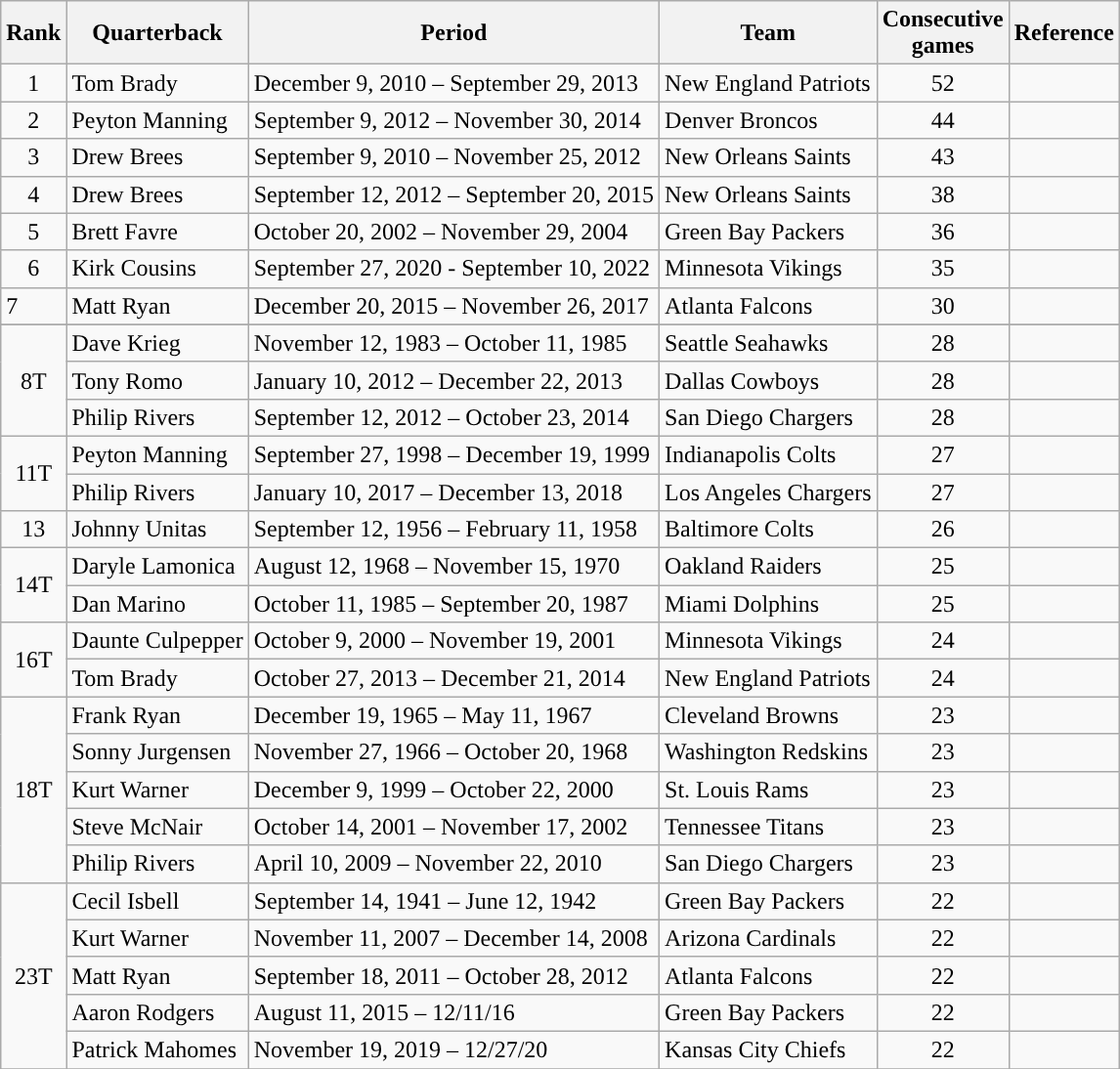<table class="wikitable">
<tr>
<th>Rank</th>
<th>Quarterback</th>
<th>Period</th>
<th>Team</th>
<th>Consecutive<br>games</th>
<th>Reference</th>
</tr>
<tr>
<td style="text-align:center;" rowspan="1">1</td>
<td>Tom Brady</td>
<td>December 9, 2010 – September 29, 2013</td>
<td>New England Patriots</td>
<td style="text-align:center;">52</td>
<td style="text-align:center;"></td>
</tr>
<tr>
<td style="text-align:center;" rowspan="1">2</td>
<td>Peyton Manning</td>
<td>September 9, 2012 – November 30, 2014</td>
<td>Denver Broncos</td>
<td style="text-align:center;">44</td>
<td style="text-align:center;"></td>
</tr>
<tr>
<td style="text-align:center;" rowspan="1">3</td>
<td>Drew Brees</td>
<td>September 9, 2010 – November 25, 2012</td>
<td>New Orleans Saints</td>
<td style="text-align:center;">43</td>
<td style="text-align:center;"></td>
</tr>
<tr>
<td style="text-align:center;" rowspan="1">4</td>
<td>Drew Brees</td>
<td>September 12, 2012 – September 20, 2015</td>
<td>New Orleans Saints</td>
<td style="text-align:center;">38</td>
<td style="text-align:center;"></td>
</tr>
<tr>
<td style="text-align:center;" rowspan="1">5</td>
<td>Brett Favre</td>
<td>October 20, 2002 – November 29, 2004</td>
<td>Green Bay Packers</td>
<td style="text-align:center;">36</td>
<td style="text-align:center;"></td>
</tr>
<tr>
<td style="text-align:center;" rowspan="1">6</td>
<td>Kirk Cousins</td>
<td>September 27, 2020 - September 10, 2022</td>
<td>Minnesota Vikings</td>
<td style="text-align:center;">35</td>
<td style="text-align:center;"></td>
</tr>
<tr>
<td rowspan="1">7</td>
<td>Matt Ryan</td>
<td>December 20, 2015 – November 26, 2017</td>
<td>Atlanta Falcons</td>
<td style="text-align:center;">30</td>
<td style="text-align:center;"></td>
</tr>
<tr>
</tr>
<tr>
<td style="text-align:center;" rowspan="3">8T</td>
<td>Dave Krieg</td>
<td>November 12, 1983 – October 11, 1985</td>
<td>Seattle Seahawks</td>
<td style="text-align:center;">28</td>
<td style="text-align:center;"></td>
</tr>
<tr>
<td>Tony Romo</td>
<td>January 10, 2012 – December 22, 2013</td>
<td>Dallas Cowboys</td>
<td style="text-align:center;">28</td>
<td style="text-align:center;"></td>
</tr>
<tr>
<td>Philip Rivers</td>
<td>September 12, 2012 – October 23, 2014</td>
<td>San Diego Chargers</td>
<td style="text-align:center;">28</td>
<td style="text-align:center;"></td>
</tr>
<tr>
<td style="text-align:center;" rowspan="2">11T</td>
<td>Peyton Manning</td>
<td>September 27, 1998 – December 19, 1999</td>
<td>Indianapolis Colts</td>
<td style="text-align:center;">27</td>
<td style="text-align:center;"></td>
</tr>
<tr>
<td>Philip Rivers</td>
<td>January 10, 2017 – December 13, 2018</td>
<td>Los Angeles Chargers</td>
<td style="text-align:center;">27</td>
<td style="text-align:center;"></td>
</tr>
<tr>
<td style="text-align:center;" rowspan="1">13</td>
<td>Johnny Unitas</td>
<td>September 12, 1956 – February 11, 1958</td>
<td>Baltimore Colts</td>
<td style="text-align:center;">26</td>
<td style="text-align:center;"></td>
</tr>
<tr>
<td style="text-align:center;" rowspan="2">14T</td>
<td>Daryle Lamonica</td>
<td>August 12, 1968 – November 15, 1970</td>
<td>Oakland Raiders</td>
<td style="text-align:center;">25</td>
<td style="text-align:center;"></td>
</tr>
<tr>
<td>Dan Marino</td>
<td>October 11, 1985 – September 20, 1987</td>
<td>Miami Dolphins</td>
<td style="text-align:center;">25</td>
<td style="text-align:center;"></td>
</tr>
<tr>
<td style="text-align:center;" rowspan="2">16T</td>
<td>Daunte Culpepper</td>
<td>October 9, 2000 – November 19, 2001</td>
<td>Minnesota Vikings</td>
<td style="text-align:center;">24</td>
<td style="text-align:center;"></td>
</tr>
<tr>
<td>Tom Brady</td>
<td>October 27, 2013 – December 21, 2014</td>
<td>New England Patriots</td>
<td style="text-align:center;">24</td>
<td style="text-align:center;"></td>
</tr>
<tr>
<td style="text-align:center;" rowspan="5">18T</td>
<td>Frank Ryan</td>
<td>December 19, 1965 – May 11, 1967</td>
<td>Cleveland Browns</td>
<td style="text-align:center;">23</td>
<td style="text-align:center;"></td>
</tr>
<tr>
<td>Sonny Jurgensen</td>
<td>November 27, 1966 – October 20, 1968</td>
<td>Washington Redskins</td>
<td style="text-align:center;">23</td>
<td style="text-align:center;"></td>
</tr>
<tr>
<td>Kurt Warner</td>
<td>December 9, 1999 – October 22, 2000</td>
<td>St. Louis Rams</td>
<td style="text-align:center;">23</td>
<td style="text-align:center;"></td>
</tr>
<tr>
<td>Steve McNair</td>
<td>October 14, 2001 – November 17, 2002</td>
<td>Tennessee Titans</td>
<td style="text-align:center;">23</td>
<td style="text-align:center;"></td>
</tr>
<tr>
<td>Philip Rivers</td>
<td>April 10, 2009 – November 22, 2010</td>
<td>San Diego Chargers</td>
<td style="text-align:center;">23</td>
<td style="text-align:center;"></td>
</tr>
<tr>
<td style="text-align:center;" rowspan="5">23T</td>
<td>Cecil Isbell</td>
<td>September 14, 1941 – June 12, 1942</td>
<td>Green Bay Packers</td>
<td style="text-align:center;">22</td>
<td style="text-align:center;"></td>
</tr>
<tr>
<td>Kurt Warner</td>
<td>November 11, 2007 – December 14, 2008</td>
<td>Arizona Cardinals</td>
<td style="text-align:center;">22</td>
<td style="text-align:center;"></td>
</tr>
<tr>
<td>Matt Ryan</td>
<td>September 18, 2011 – October 28, 2012</td>
<td>Atlanta Falcons</td>
<td style="text-align:center;">22</td>
<td style="text-align:center;"></td>
</tr>
<tr>
<td>Aaron Rodgers</td>
<td>August 11, 2015 – 12/11/16</td>
<td>Green Bay Packers</td>
<td style="text-align:center;">22</td>
<td style="text-align:center;"></td>
</tr>
<tr>
<td>Patrick Mahomes</td>
<td>November 19, 2019 – 12/27/20</td>
<td>Kansas City Chiefs</td>
<td style="text-align:center;">22</td>
<td style="text-align:center;"></td>
</tr>
<tr>
</tr>
</table>
